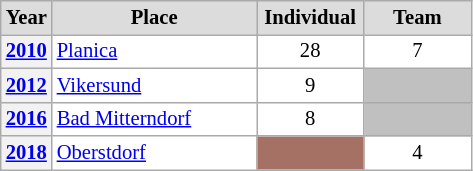<table class="wikitable plainrowheaders" style="background:#fff; font-size:86%; line-height:16px; border:gray solid 1px; border-collapse:collapse;">
<tr style="background:#ccc; text-align:center;">
<th scope="col" style="background:#dcdcdc; width:25px;">Year</th>
<th scope="col" style="background:#dcdcdc; width:130px;">Place</th>
<th scope="col" style="background:#dcdcdc; width:65px;">Individual</th>
<th scope="col" style="background:#dcdcdc; width:65px;">Team</th>
</tr>
<tr>
<th scope=row align=center><a href='#'>2010</a></th>
<td align=left> <a href='#'>Planica</a></td>
<td align=center>28</td>
<td align=center>7</td>
</tr>
<tr>
<th scope=row align=center><a href='#'>2012</a></th>
<td align=left> <a href='#'>Vikersund</a></td>
<td align=center>9</td>
<td style="text-align:center; background:silver;"></td>
</tr>
<tr>
<th scope=row align=center><a href='#'>2016</a></th>
<td align=left> <a href='#'>Bad Mitterndorf</a></td>
<td align=center>8</td>
<td style="text-align:center; background:silver;"></td>
</tr>
<tr>
<th scope=row align=center><a href='#'>2018</a></th>
<td align=left> <a href='#'>Oberstdorf</a></td>
<td align=center bgcolor=#a57164></td>
<td align=center>4</td>
</tr>
</table>
